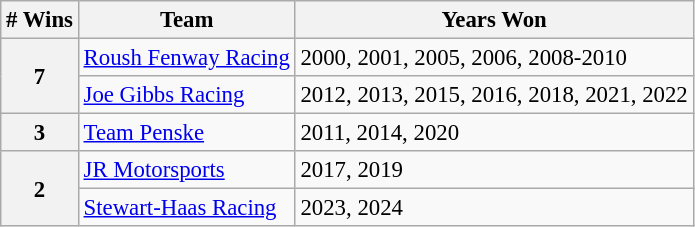<table class="wikitable" style="font-size: 95%;">
<tr>
<th># Wins</th>
<th>Team</th>
<th>Years Won</th>
</tr>
<tr>
<th rowspan="2">7</th>
<td><a href='#'>Roush Fenway Racing</a></td>
<td>2000, 2001, 2005, 2006, 2008-2010</td>
</tr>
<tr>
<td><a href='#'>Joe Gibbs Racing</a></td>
<td>2012, 2013, 2015, 2016, 2018, 2021, 2022</td>
</tr>
<tr>
<th>3</th>
<td><a href='#'>Team Penske</a></td>
<td>2011, 2014, 2020</td>
</tr>
<tr>
<th rowspan=2>2</th>
<td><a href='#'>JR Motorsports</a></td>
<td>2017, 2019</td>
</tr>
<tr>
<td><a href='#'>Stewart-Haas Racing</a></td>
<td>2023, 2024</td>
</tr>
</table>
